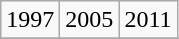<table class="wikitable">
<tr>
<td>1997</td>
<td>2005</td>
<td>2011</td>
</tr>
<tr>
</tr>
</table>
